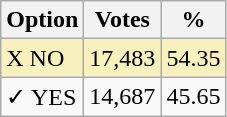<table class="wikitable">
<tr>
<th>Option</th>
<th>Votes</th>
<th>%</th>
</tr>
<tr>
<td style=background:#f8f1bd>X NO</td>
<td style=background:#f8f1bd>17,483</td>
<td style=background:#f8f1bd>54.35</td>
</tr>
<tr>
<td>✓ YES</td>
<td>14,687</td>
<td>45.65</td>
</tr>
</table>
